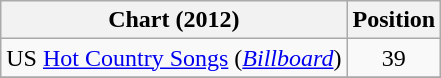<table class="wikitable sortable">
<tr>
<th scope="col">Chart (2012)</th>
<th scope="col">Position</th>
</tr>
<tr>
<td>US <a href='#'>Hot Country Songs</a> (<em><a href='#'>Billboard</a></em>)</td>
<td align="center">39</td>
</tr>
<tr>
</tr>
</table>
